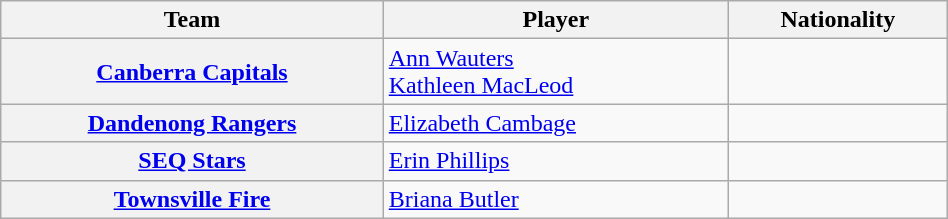<table class="wikitable" style="width:50%;">
<tr>
<th scope="col">Team</th>
<th scope="col">Player</th>
<th scope="col">Nationality</th>
</tr>
<tr>
<th scope="row"><a href='#'>Canberra Capitals</a></th>
<td><a href='#'>Ann Wauters</a> <br> <a href='#'>Kathleen MacLeod</a></td>
<td> <br> </td>
</tr>
<tr>
<th scope="row"><a href='#'>Dandenong Rangers</a></th>
<td><a href='#'>Elizabeth Cambage</a></td>
<td></td>
</tr>
<tr>
<th scope="row"><a href='#'>SEQ Stars</a></th>
<td><a href='#'>Erin Phillips</a></td>
<td></td>
</tr>
<tr>
<th scope="row"><a href='#'>Townsville Fire</a></th>
<td><a href='#'>Briana Butler</a></td>
<td></td>
</tr>
</table>
